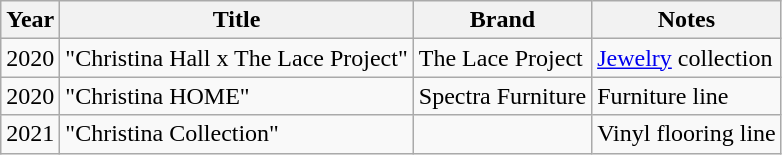<table class="wikitable">
<tr>
<th>Year</th>
<th>Title</th>
<th>Brand</th>
<th>Notes</th>
</tr>
<tr>
<td>2020</td>
<td>"Christina Hall x The Lace Project"</td>
<td>The Lace Project</td>
<td><a href='#'>Jewelry</a> collection</td>
</tr>
<tr>
<td>2020</td>
<td>"Christina HOME"</td>
<td>Spectra Furniture</td>
<td>Furniture line</td>
</tr>
<tr>
<td>2021</td>
<td>"Christina Collection"</td>
<td></td>
<td>Vinyl flooring line</td>
</tr>
</table>
